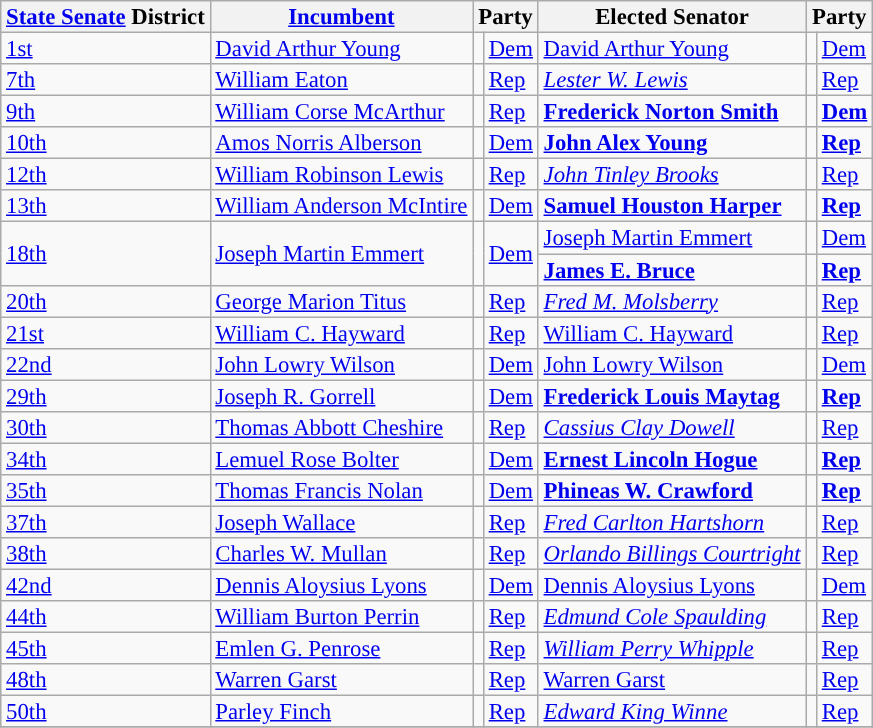<table class="sortable wikitable" style="font-size:95%;line-height:14px;">
<tr>
<th class="sortable"><a href='#'>State Senate</a> District</th>
<th class="sortable"><a href='#'>Incumbent</a></th>
<th colspan="2">Party</th>
<th class="sortable">Elected Senator</th>
<th colspan="2">Party</th>
</tr>
<tr>
<td><a href='#'>1st</a></td>
<td><a href='#'>David Arthur Young</a></td>
<td style="background:"></td>
<td><a href='#'>Dem</a></td>
<td><a href='#'>David Arthur Young</a></td>
<td style="background:"></td>
<td><a href='#'>Dem</a></td>
</tr>
<tr>
<td><a href='#'>7th</a></td>
<td><a href='#'>William Eaton</a></td>
<td style="background:"></td>
<td><a href='#'>Rep</a></td>
<td><em><a href='#'>Lester W. Lewis</a></em></td>
<td style="background:"></td>
<td><a href='#'>Rep</a></td>
</tr>
<tr>
<td><a href='#'>9th</a></td>
<td><a href='#'>William Corse McArthur</a></td>
<td style="background:"></td>
<td><a href='#'>Rep</a></td>
<td><strong><a href='#'>Frederick Norton Smith</a></strong></td>
<td style="background:"></td>
<td><strong><a href='#'>Dem</a></strong></td>
</tr>
<tr>
<td><a href='#'>10th</a></td>
<td><a href='#'>Amos Norris Alberson</a></td>
<td style="background:"></td>
<td><a href='#'>Dem</a></td>
<td><strong><a href='#'>John Alex Young</a></strong></td>
<td style="background:"></td>
<td><strong><a href='#'>Rep</a></strong></td>
</tr>
<tr>
<td><a href='#'>12th</a></td>
<td><a href='#'>William Robinson Lewis</a></td>
<td style="background:"></td>
<td><a href='#'>Rep</a></td>
<td><em><a href='#'>John Tinley Brooks</a></em></td>
<td style="background:"></td>
<td><a href='#'>Rep</a></td>
</tr>
<tr>
<td><a href='#'>13th</a></td>
<td><a href='#'>William Anderson McIntire</a></td>
<td style="background:"></td>
<td><a href='#'>Dem</a></td>
<td><strong><a href='#'>Samuel Houston Harper</a></strong></td>
<td style="background:"></td>
<td><strong><a href='#'>Rep</a></strong></td>
</tr>
<tr>
<td rowspan="2"><a href='#'>18th</a></td>
<td rowspan="2"><a href='#'>Joseph Martin Emmert</a></td>
<td rowspan="2" style="background:"></td>
<td rowspan="2"><a href='#'>Dem</a></td>
<td><a href='#'>Joseph Martin Emmert</a></td>
<td style="background:"></td>
<td><a href='#'>Dem</a></td>
</tr>
<tr>
<td><strong><a href='#'>James E. Bruce</a></strong></td>
<td style="background:"></td>
<td><strong><a href='#'>Rep</a></strong></td>
</tr>
<tr>
<td><a href='#'>20th</a></td>
<td><a href='#'>George Marion Titus</a></td>
<td style="background:"></td>
<td><a href='#'>Rep</a></td>
<td><em><a href='#'>Fred M. Molsberry</a></em></td>
<td style="background:"></td>
<td><a href='#'>Rep</a></td>
</tr>
<tr>
<td><a href='#'>21st</a></td>
<td><a href='#'>William C. Hayward</a></td>
<td style="background:"></td>
<td><a href='#'>Rep</a></td>
<td><a href='#'>William C. Hayward</a></td>
<td style="background:"></td>
<td><a href='#'>Rep</a></td>
</tr>
<tr>
<td><a href='#'>22nd</a></td>
<td><a href='#'>John Lowry Wilson</a></td>
<td style="background:"></td>
<td><a href='#'>Dem</a></td>
<td><a href='#'>John Lowry Wilson</a></td>
<td style="background:"></td>
<td><a href='#'>Dem</a></td>
</tr>
<tr>
<td><a href='#'>29th</a></td>
<td><a href='#'>Joseph R. Gorrell</a></td>
<td style="background:"></td>
<td><a href='#'>Dem</a></td>
<td><strong><a href='#'>Frederick Louis Maytag</a></strong></td>
<td style="background:"></td>
<td><strong><a href='#'>Rep</a></strong></td>
</tr>
<tr>
<td><a href='#'>30th</a></td>
<td><a href='#'>Thomas Abbott Cheshire</a></td>
<td style="background:"></td>
<td><a href='#'>Rep</a></td>
<td><em><a href='#'>Cassius Clay Dowell</a></em></td>
<td style="background:"></td>
<td><a href='#'>Rep</a></td>
</tr>
<tr>
<td><a href='#'>34th</a></td>
<td><a href='#'>Lemuel Rose Bolter</a></td>
<td style="background:"></td>
<td><a href='#'>Dem</a></td>
<td><strong><a href='#'>Ernest Lincoln Hogue</a></strong></td>
<td style="background:"></td>
<td><strong><a href='#'>Rep</a></strong></td>
</tr>
<tr>
<td><a href='#'>35th</a></td>
<td><a href='#'>Thomas Francis Nolan</a></td>
<td style="background:"></td>
<td><a href='#'>Dem</a></td>
<td><strong><a href='#'>Phineas W. Crawford</a></strong></td>
<td style="background:"></td>
<td><strong><a href='#'>Rep</a></strong></td>
</tr>
<tr>
<td><a href='#'>37th</a></td>
<td><a href='#'>Joseph Wallace</a></td>
<td style="background:"></td>
<td><a href='#'>Rep</a></td>
<td><em><a href='#'>Fred Carlton Hartshorn</a></em></td>
<td style="background:"></td>
<td><a href='#'>Rep</a></td>
</tr>
<tr>
<td><a href='#'>38th</a></td>
<td><a href='#'>Charles W. Mullan</a></td>
<td style="background:"></td>
<td><a href='#'>Rep</a></td>
<td><em><a href='#'>Orlando Billings Courtright</a></em></td>
<td style="background:"></td>
<td><a href='#'>Rep</a></td>
</tr>
<tr>
<td><a href='#'>42nd</a></td>
<td><a href='#'>Dennis Aloysius Lyons</a></td>
<td style="background:"></td>
<td><a href='#'>Dem</a></td>
<td><a href='#'>Dennis Aloysius Lyons</a></td>
<td style="background:"></td>
<td><a href='#'>Dem</a></td>
</tr>
<tr>
<td><a href='#'>44th</a></td>
<td><a href='#'>William Burton Perrin</a></td>
<td style="background:"></td>
<td><a href='#'>Rep</a></td>
<td><em><a href='#'>Edmund Cole Spaulding</a></em></td>
<td style="background:"></td>
<td><a href='#'>Rep</a></td>
</tr>
<tr>
<td><a href='#'>45th</a></td>
<td><a href='#'>Emlen G. Penrose</a></td>
<td style="background:"></td>
<td><a href='#'>Rep</a></td>
<td><em><a href='#'>William Perry Whipple</a></em></td>
<td style="background:"></td>
<td><a href='#'>Rep</a></td>
</tr>
<tr>
<td><a href='#'>48th</a></td>
<td><a href='#'>Warren Garst</a></td>
<td style="background:"></td>
<td><a href='#'>Rep</a></td>
<td><a href='#'>Warren Garst</a></td>
<td style="background:"></td>
<td><a href='#'>Rep</a></td>
</tr>
<tr>
<td><a href='#'>50th</a></td>
<td><a href='#'>Parley Finch</a></td>
<td style="background:"></td>
<td><a href='#'>Rep</a></td>
<td><em><a href='#'>Edward King Winne</a></em></td>
<td style="background:"></td>
<td><a href='#'>Rep</a></td>
</tr>
<tr>
</tr>
</table>
